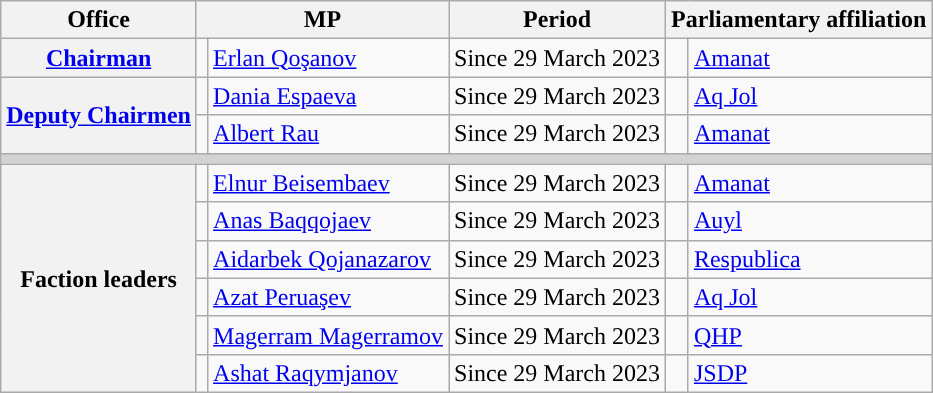<table class="wikitable">
<tr>
<th>Office</th>
<th colspan="2">MP</th>
<th>Period</th>
<th colspan="2">Parliamentary affiliation</th>
</tr>
<tr>
<th><a href='#'>Chairman</a></th>
<td style="background-color:"></td>
<td><a href='#'>Erlan Qoşanov</a></td>
<td>Since 29 March 2023</td>
<td style="background-color:"></td>
<td><a href='#'>Amanat</a></td>
</tr>
<tr>
<th rowspan="2"><a href='#'>Deputy Chairmen</a></th>
<td style="background-color:"></td>
<td><a href='#'>Dania Espaeva</a></td>
<td>Since 29 March 2023</td>
<td style="background-color:"></td>
<td><a href='#'>Aq Jol</a></td>
</tr>
<tr>
<td style="background-color:"></td>
<td><a href='#'>Albert Rau</a></td>
<td>Since 29 March 2023</td>
<td style="background-color:"></td>
<td><a href='#'>Amanat</a></td>
</tr>
<tr>
<td colspan="7;" bgcolor="lightgrey"></td>
</tr>
<tr>
<th rowspan="6">Faction leaders</th>
<td style="background-color:"></td>
<td><a href='#'>Elnur Beisembaev</a></td>
<td>Since 29 March 2023</td>
<td style="background-color:"></td>
<td><a href='#'>Amanat</a></td>
</tr>
<tr>
<td style="background-color:"></td>
<td><a href='#'>Anas Baqqojaev</a></td>
<td>Since 29 March 2023</td>
<td style="background-color:"></td>
<td><a href='#'>Auyl</a></td>
</tr>
<tr>
<td style="background-color:"></td>
<td><a href='#'>Aidarbek Qojanazarov</a></td>
<td>Since 29 March 2023</td>
<td style="background-color:"></td>
<td><a href='#'>Respublica</a></td>
</tr>
<tr>
<td style="background-color:"></td>
<td><a href='#'>Azat Peruaşev</a></td>
<td>Since 29 March 2023</td>
<td style="background-color:"></td>
<td><a href='#'>Aq Jol</a></td>
</tr>
<tr>
<td style="background-color:"></td>
<td><a href='#'>Magerram Magerramov</a></td>
<td>Since 29 March 2023</td>
<td style="background-color:"></td>
<td><a href='#'>QHP</a></td>
</tr>
<tr>
<td style="background-color:"></td>
<td><a href='#'>Ashat Raqymjanov</a></td>
<td>Since 29 March 2023</td>
<td style="background-color:"></td>
<td><a href='#'>JSDP</a></td>
</tr>
</table>
